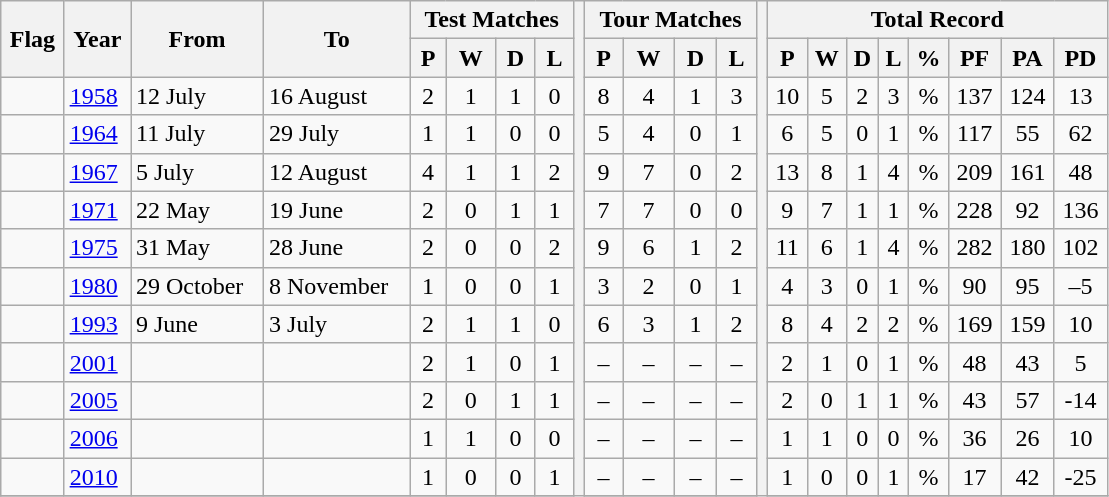<table class="wikitable" style="text-align: center">
<tr>
<th rowspan="2">Flag</th>
<th rowspan="2">Year</th>
<th rowspan="2">From</th>
<th rowspan="2">To</th>
<th colspan="4">Test Matches</th>
<th width=1% rowspan=39></th>
<th colspan="4">Tour Matches</th>
<th width=1% rowspan=39></th>
<th colspan="8">Total Record</th>
</tr>
<tr>
<th>P</th>
<th>W</th>
<th>D</th>
<th>L</th>
<th>P</th>
<th>W</th>
<th>D</th>
<th>L</th>
<th>P</th>
<th>W</th>
<th>D</th>
<th>L</th>
<th>%</th>
<th>PF</th>
<th>PA</th>
<th>PD</th>
</tr>
<tr>
<td></td>
<td align=left><a href='#'>1958</a></td>
<td align=left>12 July</td>
<td align=left>16 August</td>
<td>2</td>
<td>1</td>
<td>1</td>
<td>0</td>
<td>8</td>
<td>4</td>
<td>1</td>
<td>3</td>
<td>10</td>
<td>5</td>
<td>2</td>
<td>3</td>
<td>%</td>
<td>137</td>
<td>124</td>
<td>13</td>
</tr>
<tr>
<td></td>
<td align=left><a href='#'>1964</a></td>
<td align=left>11 July</td>
<td align=left>29 July</td>
<td>1</td>
<td>1</td>
<td>0</td>
<td>0</td>
<td>5</td>
<td>4</td>
<td>0</td>
<td>1</td>
<td>6</td>
<td>5</td>
<td>0</td>
<td>1</td>
<td>%</td>
<td>117</td>
<td>55</td>
<td>62</td>
</tr>
<tr>
<td></td>
<td align=left><a href='#'>1967</a></td>
<td align=left>5 July</td>
<td align=left>12 August</td>
<td>4</td>
<td>1</td>
<td>1</td>
<td>2</td>
<td>9</td>
<td>7</td>
<td>0</td>
<td>2</td>
<td>13</td>
<td>8</td>
<td>1</td>
<td>4</td>
<td>%</td>
<td>209</td>
<td>161</td>
<td>48</td>
</tr>
<tr>
<td></td>
<td align=left><a href='#'>1971</a></td>
<td align=left>22 May</td>
<td align=left>19 June</td>
<td>2</td>
<td>0</td>
<td>1</td>
<td>1</td>
<td>7</td>
<td>7</td>
<td>0</td>
<td>0</td>
<td>9</td>
<td>7</td>
<td>1</td>
<td>1</td>
<td>%</td>
<td>228</td>
<td>92</td>
<td>136</td>
</tr>
<tr>
<td></td>
<td align=left><a href='#'>1975</a></td>
<td align=left>31 May</td>
<td align=left>28 June</td>
<td>2</td>
<td>0</td>
<td>0</td>
<td>2</td>
<td>9</td>
<td>6</td>
<td>1</td>
<td>2</td>
<td>11</td>
<td>6</td>
<td>1</td>
<td>4</td>
<td>%</td>
<td>282</td>
<td>180</td>
<td>102</td>
</tr>
<tr>
<td></td>
<td align=left><a href='#'>1980</a></td>
<td align=left>29 October</td>
<td align=left>8 November</td>
<td>1</td>
<td>0</td>
<td>0</td>
<td>1</td>
<td>3</td>
<td>2</td>
<td>0</td>
<td>1</td>
<td>4</td>
<td>3</td>
<td>0</td>
<td>1</td>
<td>%</td>
<td>90</td>
<td>95</td>
<td>–5</td>
</tr>
<tr>
<td></td>
<td align=left><a href='#'>1993</a></td>
<td align=left>9 June</td>
<td align=left>3 July</td>
<td>2</td>
<td>1</td>
<td>1</td>
<td>0</td>
<td>6</td>
<td>3</td>
<td>1</td>
<td>2</td>
<td>8</td>
<td>4</td>
<td>2</td>
<td>2</td>
<td>%</td>
<td>169</td>
<td>159</td>
<td>10</td>
</tr>
<tr>
<td></td>
<td align=left><a href='#'>2001</a></td>
<td align=left></td>
<td align=left></td>
<td>2</td>
<td>1</td>
<td>0</td>
<td>1</td>
<td>–</td>
<td>–</td>
<td>–</td>
<td>–</td>
<td>2</td>
<td>1</td>
<td>0</td>
<td>1</td>
<td>%</td>
<td>48</td>
<td>43</td>
<td>5</td>
</tr>
<tr>
<td></td>
<td align=left><a href='#'>2005</a></td>
<td align=left></td>
<td align=left></td>
<td>2</td>
<td>0</td>
<td>1</td>
<td>1</td>
<td>–</td>
<td>–</td>
<td>–</td>
<td>–</td>
<td>2</td>
<td>0</td>
<td>1</td>
<td>1</td>
<td>%</td>
<td>43</td>
<td>57</td>
<td>-14</td>
</tr>
<tr>
<td></td>
<td align=left><a href='#'>2006</a></td>
<td align=left></td>
<td align=left></td>
<td>1</td>
<td>1</td>
<td>0</td>
<td>0</td>
<td>–</td>
<td>–</td>
<td>–</td>
<td>–</td>
<td>1</td>
<td>1</td>
<td>0</td>
<td>0</td>
<td>%</td>
<td>36</td>
<td>26</td>
<td>10</td>
</tr>
<tr>
<td></td>
<td align=left><a href='#'>2010</a></td>
<td align=left></td>
<td align=left></td>
<td>1</td>
<td>0</td>
<td>0</td>
<td>1</td>
<td>–</td>
<td>–</td>
<td>–</td>
<td>–</td>
<td>1</td>
<td>0</td>
<td>0</td>
<td>1</td>
<td>%</td>
<td>17</td>
<td>42</td>
<td>-25</td>
</tr>
<tr>
</tr>
</table>
